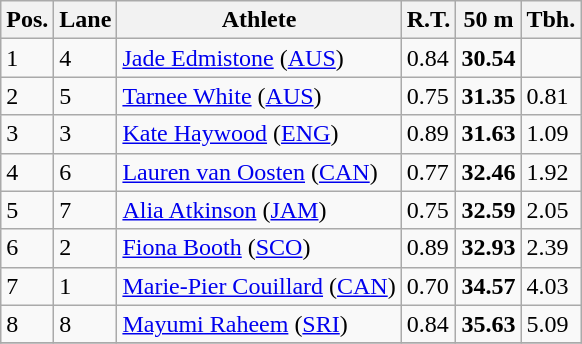<table class="wikitable">
<tr>
<th>Pos.</th>
<th>Lane</th>
<th>Athlete</th>
<th>R.T.</th>
<th>50 m</th>
<th>Tbh.</th>
</tr>
<tr>
<td>1</td>
<td>4</td>
<td> <a href='#'>Jade Edmistone</a> (<a href='#'>AUS</a>)</td>
<td>0.84</td>
<td><strong>30.54</strong></td>
<td> </td>
</tr>
<tr>
<td>2</td>
<td>5</td>
<td> <a href='#'>Tarnee White</a> (<a href='#'>AUS</a>)</td>
<td>0.75</td>
<td><strong>31.35</strong></td>
<td>0.81</td>
</tr>
<tr>
<td>3</td>
<td>3</td>
<td> <a href='#'>Kate Haywood</a> (<a href='#'>ENG</a>)</td>
<td>0.89</td>
<td><strong>31.63</strong></td>
<td>1.09</td>
</tr>
<tr>
<td>4</td>
<td>6</td>
<td> <a href='#'>Lauren van Oosten</a> (<a href='#'>CAN</a>)</td>
<td>0.77</td>
<td><strong>32.46</strong></td>
<td>1.92</td>
</tr>
<tr>
<td>5</td>
<td>7</td>
<td> <a href='#'>Alia Atkinson</a> (<a href='#'>JAM</a>)</td>
<td>0.75</td>
<td><strong>32.59</strong></td>
<td>2.05</td>
</tr>
<tr>
<td>6</td>
<td>2</td>
<td> <a href='#'>Fiona Booth</a> (<a href='#'>SCO</a>)</td>
<td>0.89</td>
<td><strong>32.93</strong></td>
<td>2.39</td>
</tr>
<tr>
<td>7</td>
<td>1</td>
<td> <a href='#'>Marie-Pier Couillard</a> (<a href='#'>CAN</a>)</td>
<td>0.70</td>
<td><strong>34.57</strong></td>
<td>4.03</td>
</tr>
<tr>
<td>8</td>
<td>8</td>
<td> <a href='#'>Mayumi Raheem</a> (<a href='#'>SRI</a>)</td>
<td>0.84</td>
<td><strong>35.63</strong></td>
<td>5.09</td>
</tr>
<tr>
</tr>
</table>
